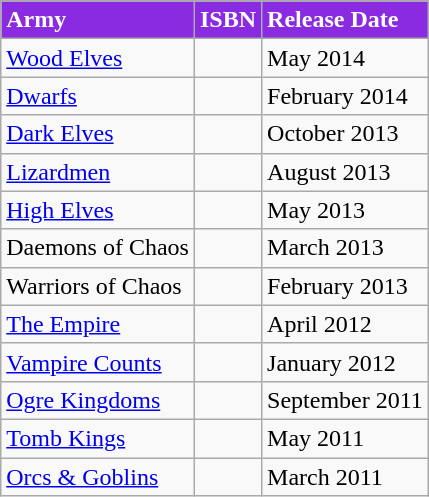<table class="wikitable">
<tr valign=center>
</tr>
<tr style="color:white; background:#8A2BE2;">
<td><strong>Army</strong></td>
<td><strong>ISBN</strong></td>
<td><strong>Release Date</strong></td>
</tr>
<tr>
<td><a href='#'>Wood Elves</a></td>
<td></td>
<td>May 2014</td>
</tr>
<tr>
<td><a href='#'>Dwarfs</a></td>
<td></td>
<td>February 2014</td>
</tr>
<tr>
<td><a href='#'>Dark Elves</a></td>
<td></td>
<td>October 2013</td>
</tr>
<tr>
<td><a href='#'>Lizardmen</a></td>
<td></td>
<td>August 2013</td>
</tr>
<tr>
<td><a href='#'>High Elves</a></td>
<td></td>
<td>May 2013</td>
</tr>
<tr>
<td>Daemons of Chaos</td>
<td></td>
<td>March 2013</td>
</tr>
<tr>
<td>Warriors of Chaos</td>
<td></td>
<td>February 2013</td>
</tr>
<tr>
<td><a href='#'>The Empire</a></td>
<td></td>
<td>April 2012</td>
</tr>
<tr>
<td><a href='#'>Vampire Counts</a></td>
<td></td>
<td>January 2012</td>
</tr>
<tr>
<td><a href='#'>Ogre Kingdoms</a></td>
<td></td>
<td>September 2011</td>
</tr>
<tr>
<td><a href='#'>Tomb Kings</a></td>
<td></td>
<td>May 2011</td>
</tr>
<tr>
<td><a href='#'>Orcs & Goblins</a></td>
<td></td>
<td>March 2011</td>
</tr>
</table>
